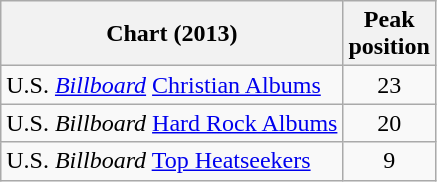<table class="wikitable sortable">
<tr>
<th>Chart (2013)</th>
<th>Peak<br>position</th>
</tr>
<tr>
<td>U.S. <em><a href='#'>Billboard</a></em> <a href='#'>Christian Albums</a></td>
<td align="center">23</td>
</tr>
<tr>
<td>U.S. <em>Billboard</em> <a href='#'>Hard Rock Albums</a></td>
<td align="center">20</td>
</tr>
<tr>
<td>U.S. <em>Billboard</em> <a href='#'>Top Heatseekers</a></td>
<td align="center">9</td>
</tr>
</table>
